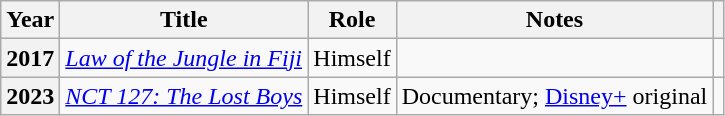<table class="wikitable plainrowheaders sortable">
<tr>
<th scope="col">Year</th>
<th scope="col">Title</th>
<th scope="col">Role</th>
<th scope="col">Notes</th>
<th scope="col" class="unsortable"></th>
</tr>
<tr>
<th scope="row">2017</th>
<td><em><a href='#'>Law of the Jungle in Fiji</a></em></td>
<td>Himself</td>
<td></td>
<td style="text-align:center"></td>
</tr>
<tr>
<th scope="row">2023</th>
<td><em><a href='#'>NCT 127: The Lost Boys</a></em></td>
<td>Himself</td>
<td>Documentary; <a href='#'>Disney+</a> original</td>
<td style="text-align:center"></td>
</tr>
</table>
